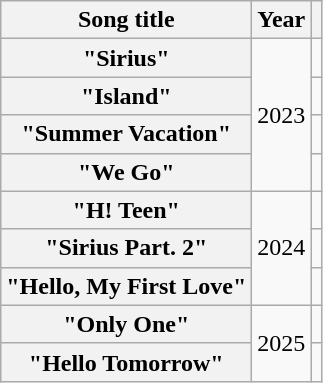<table class="wikitable plainrowheaders" style="text-align:center">
<tr>
<th scope="col">Song title</th>
<th scope="col">Year</th>
<th scope="col" class="unsortable"></th>
</tr>
<tr>
<th scope="row">"Sirius"</th>
<td rowspan="4">2023</td>
<td></td>
</tr>
<tr>
<th scope="row">"Island"</th>
<td></td>
</tr>
<tr>
<th scope="row">"Summer Vacation"</th>
<td></td>
</tr>
<tr>
<th scope="row">"We Go"</th>
<td></td>
</tr>
<tr>
<th scope="row">"H! Teen"</th>
<td rowspan="3">2024</td>
<td></td>
</tr>
<tr>
<th scope="row">"Sirius Part. 2"</th>
<td></td>
</tr>
<tr>
<th scope="row">"Hello, My First Love"</th>
<td></td>
</tr>
<tr>
<th scope="row">"Only One"</th>
<td rowspan="2">2025</td>
<td></td>
</tr>
<tr>
<th scope="row">"Hello Tomorrow"</th>
<td></td>
</tr>
</table>
